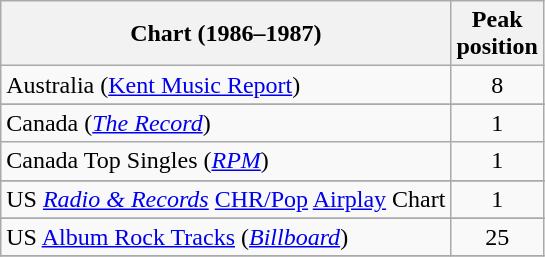<table class="wikitable sortable">
<tr>
<th>Chart (1986–1987)</th>
<th>Peak<br>position</th>
</tr>
<tr>
<td>Australia (<a href='#'>Kent Music Report</a>)</td>
<td align="center">8</td>
</tr>
<tr>
</tr>
<tr>
<td>Canada (<a href='#'><em>The Record</em></a>)</td>
<td align="center">1</td>
</tr>
<tr>
<td>Canada Top Singles (<em><a href='#'>RPM</a></em>)</td>
<td align="center">1</td>
</tr>
<tr>
</tr>
<tr>
</tr>
<tr>
</tr>
<tr>
</tr>
<tr>
<td>US <em><a href='#'>Radio & Records</a></em> <a href='#'>CHR/Pop</a> <a href='#'>Airplay</a> Chart</td>
<td align="center">1</td>
</tr>
<tr>
</tr>
<tr>
<td>US <a href='#'>Album Rock Tracks</a> (<a href='#'><em>Billboard</em></a>)</td>
<td align="center">25</td>
</tr>
<tr>
</tr>
</table>
